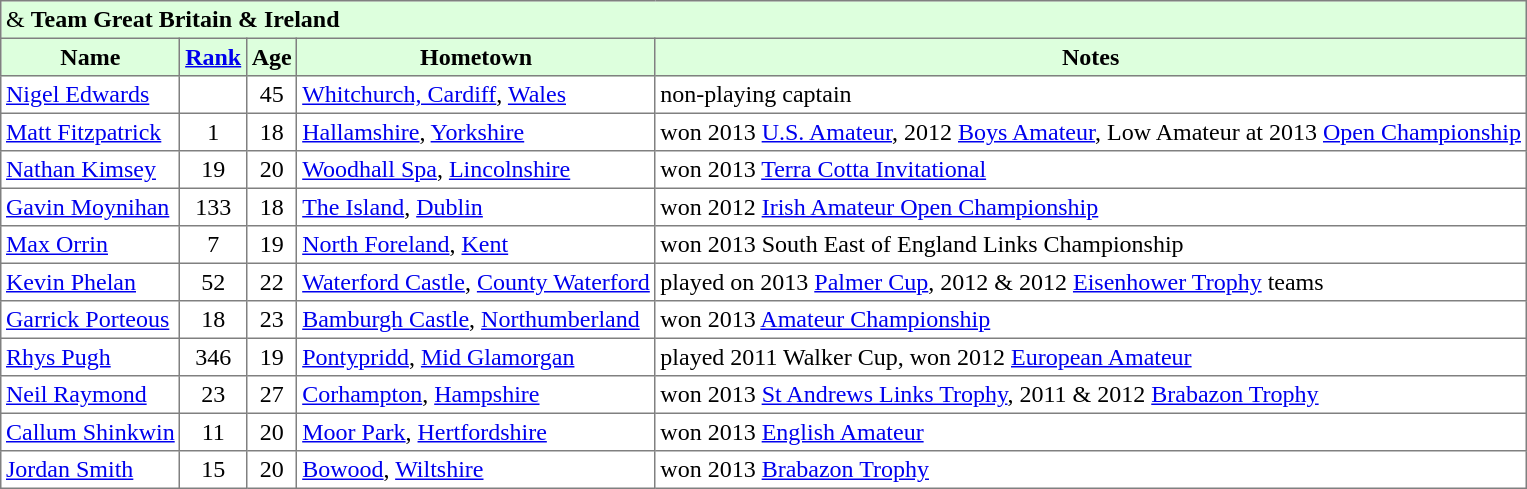<table border="1" cellpadding="3" style="border-collapse: collapse;">
<tr style="background:#ddffdd;">
<td colspan=5> &  <strong>Team Great Britain & Ireland</strong></td>
</tr>
<tr style="background:#ddffdd;">
<th>Name</th>
<th><a href='#'>Rank</a></th>
<th>Age</th>
<th>Hometown</th>
<th>Notes</th>
</tr>
<tr>
<td> <a href='#'>Nigel Edwards</a></td>
<td align="center"></td>
<td align="center">45</td>
<td><a href='#'>Whitchurch, Cardiff</a>, <a href='#'>Wales</a></td>
<td>non-playing captain</td>
</tr>
<tr>
<td> <a href='#'>Matt Fitzpatrick</a></td>
<td align="center">1</td>
<td align="center">18</td>
<td><a href='#'>Hallamshire</a>, <a href='#'>Yorkshire</a></td>
<td>won 2013 <a href='#'>U.S. Amateur</a>, 2012 <a href='#'>Boys Amateur</a>, Low Amateur at 2013 <a href='#'>Open Championship</a></td>
</tr>
<tr>
<td> <a href='#'>Nathan Kimsey</a></td>
<td align="center">19</td>
<td align="center">20</td>
<td><a href='#'>Woodhall Spa</a>, <a href='#'>Lincolnshire</a></td>
<td>won 2013 <a href='#'>Terra Cotta Invitational</a></td>
</tr>
<tr>
<td> <a href='#'>Gavin Moynihan</a></td>
<td align="center">133</td>
<td align="center">18</td>
<td><a href='#'>The Island</a>, <a href='#'>Dublin</a></td>
<td>won 2012 <a href='#'>Irish Amateur Open Championship</a></td>
</tr>
<tr>
<td> <a href='#'>Max Orrin</a></td>
<td align="center">7</td>
<td align="center">19</td>
<td><a href='#'>North Foreland</a>, <a href='#'>Kent</a></td>
<td>won 2013 South East of England Links Championship</td>
</tr>
<tr>
<td> <a href='#'>Kevin Phelan</a></td>
<td align="center">52</td>
<td align="center">22</td>
<td><a href='#'>Waterford Castle</a>, <a href='#'>County Waterford</a></td>
<td>played on 2013 <a href='#'>Palmer Cup</a>, 2012 & 2012 <a href='#'>Eisenhower Trophy</a> teams</td>
</tr>
<tr>
<td> <a href='#'>Garrick Porteous</a></td>
<td align="center">18</td>
<td align="center">23</td>
<td><a href='#'>Bamburgh Castle</a>, <a href='#'>Northumberland</a></td>
<td>won 2013 <a href='#'>Amateur Championship</a></td>
</tr>
<tr>
<td> <a href='#'>Rhys Pugh</a></td>
<td align="center">346</td>
<td align="center">19</td>
<td><a href='#'>Pontypridd</a>, <a href='#'>Mid Glamorgan</a></td>
<td>played 2011 Walker Cup, won 2012 <a href='#'>European Amateur</a></td>
</tr>
<tr>
<td> <a href='#'>Neil Raymond</a></td>
<td align="center">23</td>
<td align="center">27</td>
<td><a href='#'>Corhampton</a>, <a href='#'>Hampshire</a></td>
<td>won 2013 <a href='#'>St Andrews Links Trophy</a>, 2011 & 2012 <a href='#'>Brabazon Trophy</a></td>
</tr>
<tr>
<td> <a href='#'>Callum Shinkwin</a></td>
<td align="center">11</td>
<td align="center">20</td>
<td><a href='#'>Moor Park</a>, <a href='#'>Hertfordshire</a></td>
<td>won 2013 <a href='#'>English Amateur</a></td>
</tr>
<tr>
<td> <a href='#'>Jordan Smith</a></td>
<td align="center">15</td>
<td align="center">20</td>
<td><a href='#'>Bowood</a>, <a href='#'>Wiltshire</a></td>
<td>won 2013 <a href='#'>Brabazon Trophy</a></td>
</tr>
</table>
